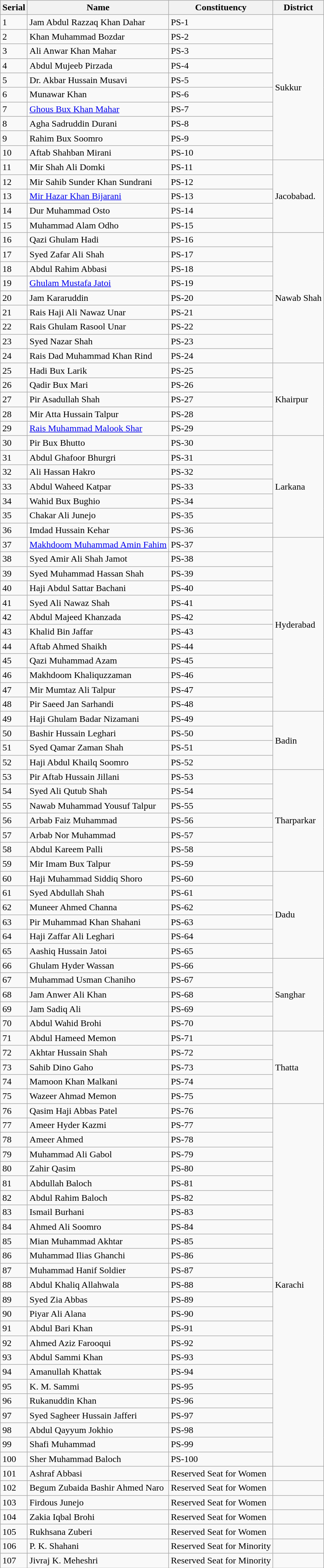<table class="wikitable">
<tr>
<th>Serial</th>
<th>Name</th>
<th>Constituency</th>
<th>District</th>
</tr>
<tr>
<td>1</td>
<td>Jam Abdul Razzaq Khan Dahar</td>
<td>PS-1</td>
<td rowspan="10">Sukkur</td>
</tr>
<tr>
<td>2</td>
<td>Khan Muhammad Bozdar</td>
<td>PS-2</td>
</tr>
<tr>
<td>3</td>
<td>Ali Anwar Khan Mahar</td>
<td>PS-3</td>
</tr>
<tr>
<td>4</td>
<td>Abdul Mujeeb Pirzada</td>
<td>PS-4</td>
</tr>
<tr>
<td>5</td>
<td>Dr. Akbar Hussain Musavi</td>
<td>PS-5</td>
</tr>
<tr>
<td>6</td>
<td>Munawar Khan</td>
<td>PS-6</td>
</tr>
<tr>
<td>7</td>
<td><a href='#'>Ghous Bux Khan Mahar</a></td>
<td>PS-7</td>
</tr>
<tr>
<td>8</td>
<td>Agha Sadruddin Durani</td>
<td>PS-8</td>
</tr>
<tr>
<td>9</td>
<td>Rahim Bux Soomro</td>
<td>PS-9</td>
</tr>
<tr>
<td>10</td>
<td>Aftab Shahban Mirani</td>
<td>PS-10</td>
</tr>
<tr>
<td>11</td>
<td>Mir Shah Ali Domki</td>
<td>PS-11</td>
<td rowspan="5">Jacobabad.</td>
</tr>
<tr>
<td>12</td>
<td>Mir Sahib Sunder Khan Sundrani</td>
<td>PS-12</td>
</tr>
<tr>
<td>13</td>
<td><a href='#'>Mir Hazar Khan Bijarani</a></td>
<td>PS-13</td>
</tr>
<tr>
<td>14</td>
<td>Dur Muhammad Osto</td>
<td>PS-14</td>
</tr>
<tr>
<td>15</td>
<td>Muhammad Alam Odho</td>
<td>PS-15</td>
</tr>
<tr>
<td>16</td>
<td>Qazi Ghulam Hadi</td>
<td>PS-16</td>
<td rowspan="9">Nawab Shah</td>
</tr>
<tr>
<td>17</td>
<td>Syed Zafar Ali Shah</td>
<td>PS-17</td>
</tr>
<tr>
<td>18</td>
<td>Abdul Rahim Abbasi</td>
<td>PS-18</td>
</tr>
<tr>
<td>19</td>
<td><a href='#'>Ghulam Mustafa Jatoi</a></td>
<td>PS-19</td>
</tr>
<tr>
<td>20</td>
<td>Jam Kararuddin</td>
<td>PS-20</td>
</tr>
<tr>
<td>21</td>
<td>Rais Haji Ali Nawaz Unar</td>
<td>PS-21</td>
</tr>
<tr>
<td>22</td>
<td>Rais Ghulam Rasool Unar</td>
<td>PS-22</td>
</tr>
<tr>
<td>23</td>
<td>Syed Nazar Shah</td>
<td>PS-23</td>
</tr>
<tr>
<td>24</td>
<td>Rais Dad Muhammad Khan Rind</td>
<td>PS-24</td>
</tr>
<tr>
<td>25</td>
<td>Hadi Bux Larik</td>
<td>PS-25</td>
<td rowspan="5">Khairpur</td>
</tr>
<tr>
<td>26</td>
<td>Qadir Bux Mari</td>
<td>PS-26</td>
</tr>
<tr>
<td>27</td>
<td>Pir Asadullah Shah</td>
<td>PS-27</td>
</tr>
<tr>
<td>28</td>
<td>Mir Atta Hussain Talpur</td>
<td>PS-28</td>
</tr>
<tr>
<td>29</td>
<td><a href='#'>Rais Muhammad Malook Shar</a></td>
<td>PS-29</td>
</tr>
<tr>
<td>30</td>
<td>Pir Bux Bhutto</td>
<td>PS-30</td>
<td rowspan="7">Larkana</td>
</tr>
<tr>
<td>31</td>
<td>Abdul Ghafoor Bhurgri</td>
<td>PS-31</td>
</tr>
<tr>
<td>32</td>
<td>Ali Hassan Hakro</td>
<td>PS-32</td>
</tr>
<tr>
<td>33</td>
<td>Abdul Waheed Katpar</td>
<td>PS-33</td>
</tr>
<tr>
<td>34</td>
<td>Wahid Bux Bughio</td>
<td>PS-34</td>
</tr>
<tr>
<td>35</td>
<td>Chakar Ali Junejo</td>
<td>PS-35</td>
</tr>
<tr>
<td>36</td>
<td>Imdad Hussain Kehar</td>
<td>PS-36</td>
</tr>
<tr>
<td>37</td>
<td><a href='#'>Makhdoom Muhammad Amin Fahim</a></td>
<td>PS-37</td>
<td rowspan="12">Hyderabad</td>
</tr>
<tr>
<td>38</td>
<td>Syed Amir Ali Shah Jamot</td>
<td>PS-38</td>
</tr>
<tr>
<td>39</td>
<td>Syed Muhammad Hassan Shah</td>
<td>PS-39</td>
</tr>
<tr>
<td>40</td>
<td>Haji Abdul Sattar Bachani</td>
<td>PS-40</td>
</tr>
<tr>
<td>41</td>
<td>Syed Ali Nawaz Shah</td>
<td>PS-41</td>
</tr>
<tr>
<td>42</td>
<td>Abdul Majeed Khanzada</td>
<td>PS-42</td>
</tr>
<tr>
<td>43</td>
<td>Khalid Bin Jaffar</td>
<td>PS-43</td>
</tr>
<tr>
<td>44</td>
<td>Aftab Ahmed Shaikh</td>
<td>PS-44</td>
</tr>
<tr>
<td>45</td>
<td>Qazi Muhammad Azam</td>
<td>PS-45</td>
</tr>
<tr>
<td>46</td>
<td>Makhdoom Khaliquzzaman</td>
<td>PS-46</td>
</tr>
<tr>
<td>47</td>
<td>Mir Mumtaz Ali Talpur</td>
<td>PS-47</td>
</tr>
<tr>
<td>48</td>
<td>Pir Saeed Jan Sarhandi</td>
<td>PS-48</td>
</tr>
<tr>
<td>49</td>
<td>Haji Ghulam Badar Nizamani</td>
<td>PS-49</td>
<td rowspan="4">Badin</td>
</tr>
<tr>
<td>50</td>
<td>Bashir Hussain Leghari</td>
<td>PS-50</td>
</tr>
<tr>
<td>51</td>
<td>Syed Qamar Zaman Shah</td>
<td>PS-51</td>
</tr>
<tr>
<td>52</td>
<td>Haji Abdul Khailq Soomro</td>
<td>PS-52</td>
</tr>
<tr>
<td>53</td>
<td>Pir Aftab Hussain Jillani</td>
<td>PS-53</td>
<td rowspan="7">Tharparkar</td>
</tr>
<tr>
<td>54</td>
<td>Syed Ali Qutub Shah</td>
<td>PS-54</td>
</tr>
<tr>
<td>55</td>
<td>Nawab Muhammad Yousuf Talpur</td>
<td>PS-55</td>
</tr>
<tr>
<td>56</td>
<td>Arbab Faiz Muhammad</td>
<td>PS-56</td>
</tr>
<tr>
<td>57</td>
<td>Arbab Nor Muhammad</td>
<td>PS-57</td>
</tr>
<tr>
<td>58</td>
<td>Abdul Kareem Palli</td>
<td>PS-58</td>
</tr>
<tr>
<td>59</td>
<td>Mir Imam Bux Talpur</td>
<td>PS-59</td>
</tr>
<tr>
<td>60</td>
<td>Haji Muhammad Siddiq Shoro</td>
<td>PS-60</td>
<td rowspan="6">Dadu</td>
</tr>
<tr>
<td>61</td>
<td>Syed Abdullah Shah</td>
<td>PS-61</td>
</tr>
<tr>
<td>62</td>
<td>Muneer Ahmed Channa</td>
<td>PS-62</td>
</tr>
<tr>
<td>63</td>
<td>Pir Muhammad Khan Shahani</td>
<td>PS-63</td>
</tr>
<tr>
<td>64</td>
<td>Haji Zaffar Ali Leghari</td>
<td>PS-64</td>
</tr>
<tr>
<td>65</td>
<td>Aashiq Hussain Jatoi</td>
<td>PS-65</td>
</tr>
<tr>
<td>66</td>
<td>Ghulam Hyder Wassan</td>
<td>PS-66</td>
<td rowspan="5">Sanghar</td>
</tr>
<tr>
<td>67</td>
<td>Muhammad Usman Chaniho</td>
<td>PS-67</td>
</tr>
<tr>
<td>68</td>
<td>Jam Anwer Ali Khan</td>
<td>PS-68</td>
</tr>
<tr>
<td>69</td>
<td>Jam Sadiq Ali</td>
<td>PS-69</td>
</tr>
<tr>
<td>70</td>
<td>Abdul Wahid Brohi</td>
<td>PS-70</td>
</tr>
<tr>
<td>71</td>
<td>Abdul Hameed Memon</td>
<td>PS-71</td>
<td rowspan="5">Thatta</td>
</tr>
<tr>
<td>72</td>
<td>Akhtar Hussain Shah</td>
<td>PS-72</td>
</tr>
<tr>
<td>73</td>
<td>Sahib Dino Gaho</td>
<td>PS-73</td>
</tr>
<tr>
<td>74</td>
<td>Mamoon Khan Malkani</td>
<td>PS-74</td>
</tr>
<tr>
<td>75</td>
<td>Wazeer Ahmad Memon</td>
<td>PS-75</td>
</tr>
<tr>
<td>76</td>
<td>Qasim Haji Abbas Patel</td>
<td>PS-76</td>
<td rowspan="25">Karachi</td>
</tr>
<tr>
<td>77</td>
<td>Ameer Hyder Kazmi</td>
<td>PS-77</td>
</tr>
<tr>
<td>78</td>
<td>Ameer Ahmed</td>
<td>PS-78</td>
</tr>
<tr>
<td>79</td>
<td>Muhammad Ali Gabol</td>
<td>PS-79</td>
</tr>
<tr>
<td>80</td>
<td>Zahir Qasim</td>
<td>PS-80</td>
</tr>
<tr>
<td>81</td>
<td>Abdullah Baloch</td>
<td>PS-81</td>
</tr>
<tr>
<td>82</td>
<td>Abdul Rahim Baloch</td>
<td>PS-82</td>
</tr>
<tr>
<td>83</td>
<td>Ismail Burhani</td>
<td>PS-83</td>
</tr>
<tr>
<td>84</td>
<td>Ahmed Ali Soomro</td>
<td>PS-84</td>
</tr>
<tr>
<td>85</td>
<td>Mian Muhammad Akhtar</td>
<td>PS-85</td>
</tr>
<tr>
<td>86</td>
<td>Muhammad Ilias Ghanchi</td>
<td>PS-86</td>
</tr>
<tr>
<td>87</td>
<td>Muhammad Hanif Soldier</td>
<td>PS-87</td>
</tr>
<tr>
<td>88</td>
<td>Abdul Khaliq Allahwala</td>
<td>PS-88</td>
</tr>
<tr>
<td>89</td>
<td>Syed Zia Abbas</td>
<td>PS-89</td>
</tr>
<tr>
<td>90</td>
<td>Piyar Ali Alana</td>
<td>PS-90</td>
</tr>
<tr>
<td>91</td>
<td>Abdul Bari Khan</td>
<td>PS-91</td>
</tr>
<tr>
<td>92</td>
<td>Ahmed Aziz Farooqui</td>
<td>PS-92</td>
</tr>
<tr>
<td>93</td>
<td>Abdul Sammi Khan</td>
<td>PS-93</td>
</tr>
<tr>
<td>94</td>
<td>Amanullah Khattak</td>
<td>PS-94</td>
</tr>
<tr>
<td>95</td>
<td>K. M. Sammi</td>
<td>PS-95</td>
</tr>
<tr>
<td>96</td>
<td>Rukanuddin Khan</td>
<td>PS-96</td>
</tr>
<tr>
<td>97</td>
<td>Syed Sagheer Hussain Jafferi</td>
<td>PS-97</td>
</tr>
<tr>
<td>98</td>
<td>Abdul Qayyum Jokhio</td>
<td>PS-98</td>
</tr>
<tr>
<td>99</td>
<td>Shafi Muhammad</td>
<td>PS-99</td>
</tr>
<tr>
<td>100</td>
<td>Sher Muhammad Baloch</td>
<td>PS-100</td>
</tr>
<tr>
<td>101</td>
<td>Ashraf Abbasi</td>
<td>Reserved Seat for Women</td>
<td></td>
</tr>
<tr>
<td>102</td>
<td>Begum Zubaida Bashir Ahmed Naro</td>
<td>Reserved Seat for Women</td>
<td></td>
</tr>
<tr>
<td>103</td>
<td>Firdous Junejo</td>
<td>Reserved Seat for Women</td>
<td></td>
</tr>
<tr>
<td>104</td>
<td>Zakia Iqbal Brohi</td>
<td>Reserved Seat for Women</td>
<td></td>
</tr>
<tr>
<td>105</td>
<td>Rukhsana Zuberi</td>
<td>Reserved Seat for Women</td>
<td></td>
</tr>
<tr>
<td>106</td>
<td>P. K. Shahani</td>
<td>Reserved Seat for Minority</td>
<td></td>
</tr>
<tr>
<td>107</td>
<td>Jivraj K. Meheshri</td>
<td>Reserved Seat for Minority</td>
<td></td>
</tr>
</table>
